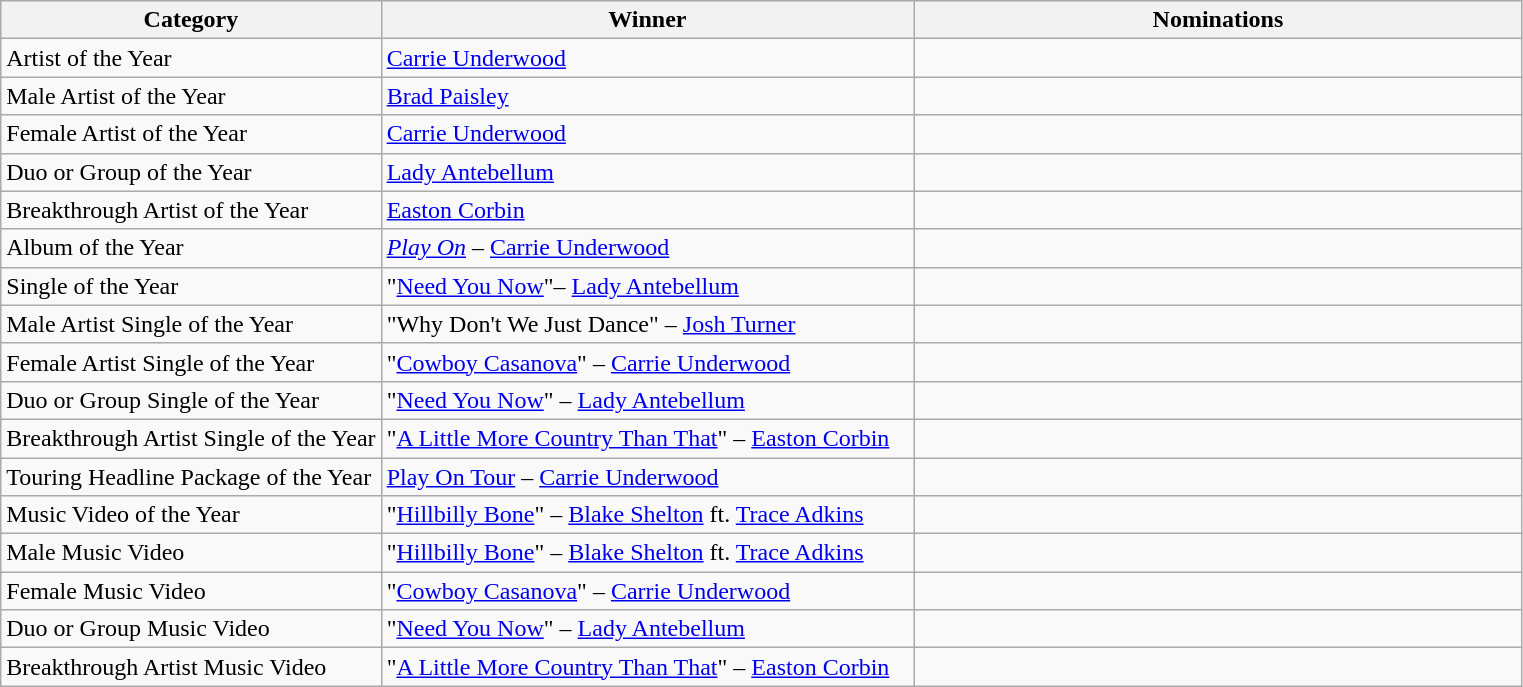<table class=wikitable>
<tr align=center bgcolor=lavender>
<th width=25%>Category</th>
<th width=35%>Winner</th>
<th width=50%>Nominations</th>
</tr>
<tr>
<td>Artist of the Year</td>
<td><a href='#'>Carrie Underwood</a></td>
<td></td>
</tr>
<tr>
<td>Male Artist of the Year</td>
<td><a href='#'>Brad Paisley</a></td>
<td></td>
</tr>
<tr>
<td>Female Artist of the Year</td>
<td><a href='#'>Carrie Underwood</a></td>
<td></td>
</tr>
<tr>
<td>Duo or Group of the Year</td>
<td><a href='#'>Lady Antebellum</a></td>
<td></td>
</tr>
<tr>
<td>Breakthrough Artist of the Year</td>
<td><a href='#'>Easton Corbin</a></td>
<td></td>
</tr>
<tr>
<td>Album of the Year</td>
<td><em><a href='#'>Play On</a></em> – <a href='#'>Carrie Underwood</a></td>
<td></td>
</tr>
<tr>
<td>Single of the Year</td>
<td>"<a href='#'>Need You Now</a>"– <a href='#'>Lady Antebellum</a></td>
<td></td>
</tr>
<tr>
<td>Male Artist Single of the Year</td>
<td>"Why Don't We Just Dance" – <a href='#'>Josh Turner</a></td>
<td></td>
</tr>
<tr>
<td>Female Artist Single of the Year</td>
<td>"<a href='#'>Cowboy Casanova</a>" – <a href='#'>Carrie Underwood</a></td>
<td></td>
</tr>
<tr>
<td>Duo or Group Single of the Year</td>
<td>"<a href='#'>Need You Now</a>" – <a href='#'>Lady Antebellum</a></td>
<td></td>
</tr>
<tr>
<td>Breakthrough Artist Single of the Year</td>
<td>"<a href='#'>A Little More Country Than That</a>" – <a href='#'>Easton Corbin</a></td>
<td></td>
</tr>
<tr>
<td>Touring Headline Package of the Year</td>
<td><a href='#'>Play On Tour</a> – <a href='#'>Carrie Underwood</a></td>
<td></td>
</tr>
<tr>
<td>Music Video of the Year</td>
<td>"<a href='#'>Hillbilly Bone</a>" – <a href='#'>Blake Shelton</a> ft. <a href='#'>Trace Adkins</a></td>
<td></td>
</tr>
<tr>
<td>Male Music Video</td>
<td>"<a href='#'>Hillbilly Bone</a>" – <a href='#'>Blake Shelton</a> ft. <a href='#'>Trace Adkins</a></td>
<td></td>
</tr>
<tr>
<td>Female Music Video</td>
<td>"<a href='#'>Cowboy Casanova</a>" – <a href='#'>Carrie Underwood</a></td>
<td></td>
</tr>
<tr>
<td>Duo or Group Music Video</td>
<td>"<a href='#'>Need You Now</a>" – <a href='#'>Lady Antebellum</a></td>
<td></td>
</tr>
<tr>
<td>Breakthrough Artist Music Video</td>
<td>"<a href='#'>A Little More Country Than That</a>" – <a href='#'>Easton Corbin</a></td>
<td></td>
</tr>
</table>
